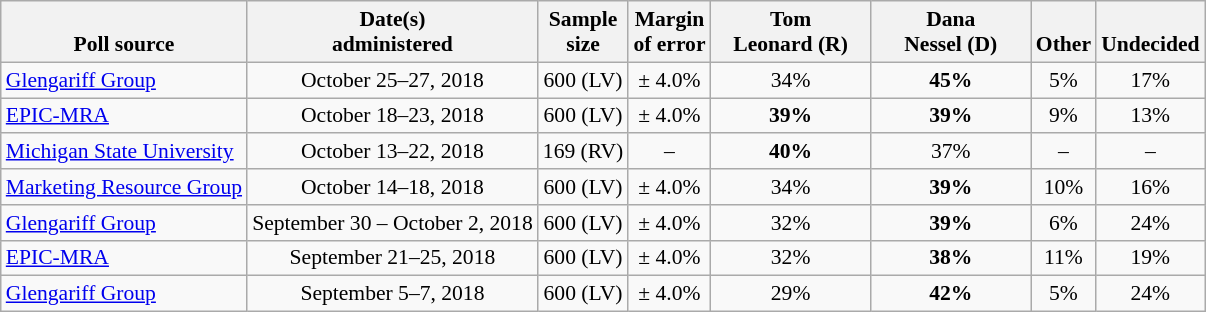<table class="wikitable" style="font-size:90%;text-align:center;">
<tr valign=bottom>
<th>Poll source</th>
<th>Date(s)<br>administered</th>
<th>Sample<br>size</th>
<th>Margin<br>of error</th>
<th style="width:100px;">Tom<br>Leonard (R)</th>
<th style="width:100px;">Dana<br>Nessel (D)</th>
<th>Other</th>
<th>Undecided</th>
</tr>
<tr>
<td style="text-align:left;"><a href='#'>Glengariff Group</a></td>
<td>October 25–27, 2018</td>
<td>600 (LV)</td>
<td>± 4.0%</td>
<td>34%</td>
<td><strong>45%</strong></td>
<td>5%</td>
<td>17%</td>
</tr>
<tr>
<td style="text-align:left;"><a href='#'>EPIC-MRA</a></td>
<td>October 18–23, 2018</td>
<td>600 (LV)</td>
<td>± 4.0%</td>
<td><strong>39%</strong></td>
<td><strong>39%</strong></td>
<td>9%</td>
<td>13%</td>
</tr>
<tr>
<td style="text-align:left;"><a href='#'>Michigan State University</a></td>
<td>October 13–22, 2018</td>
<td>169 (RV)</td>
<td>–</td>
<td><strong>40%</strong></td>
<td>37%</td>
<td>–</td>
<td>–</td>
</tr>
<tr>
<td style="text-align:left;"><a href='#'>Marketing Resource Group</a></td>
<td>October 14–18, 2018</td>
<td>600 (LV)</td>
<td>± 4.0%</td>
<td>34%</td>
<td><strong>39%</strong></td>
<td>10%</td>
<td>16%</td>
</tr>
<tr>
<td style="text-align:left;"><a href='#'>Glengariff Group</a></td>
<td>September 30 – October 2, 2018</td>
<td>600 (LV)</td>
<td>± 4.0%</td>
<td>32%</td>
<td><strong>39%</strong></td>
<td>6%</td>
<td>24%</td>
</tr>
<tr>
<td style="text-align:left;"><a href='#'>EPIC-MRA</a></td>
<td>September 21–25, 2018</td>
<td>600 (LV)</td>
<td>± 4.0%</td>
<td>32%</td>
<td><strong>38%</strong></td>
<td>11%</td>
<td>19%</td>
</tr>
<tr>
<td style="text-align:left;"><a href='#'>Glengariff Group</a></td>
<td>September 5–7, 2018</td>
<td>600 (LV)</td>
<td>± 4.0%</td>
<td>29%</td>
<td><strong>42%</strong></td>
<td>5%</td>
<td>24%</td>
</tr>
</table>
